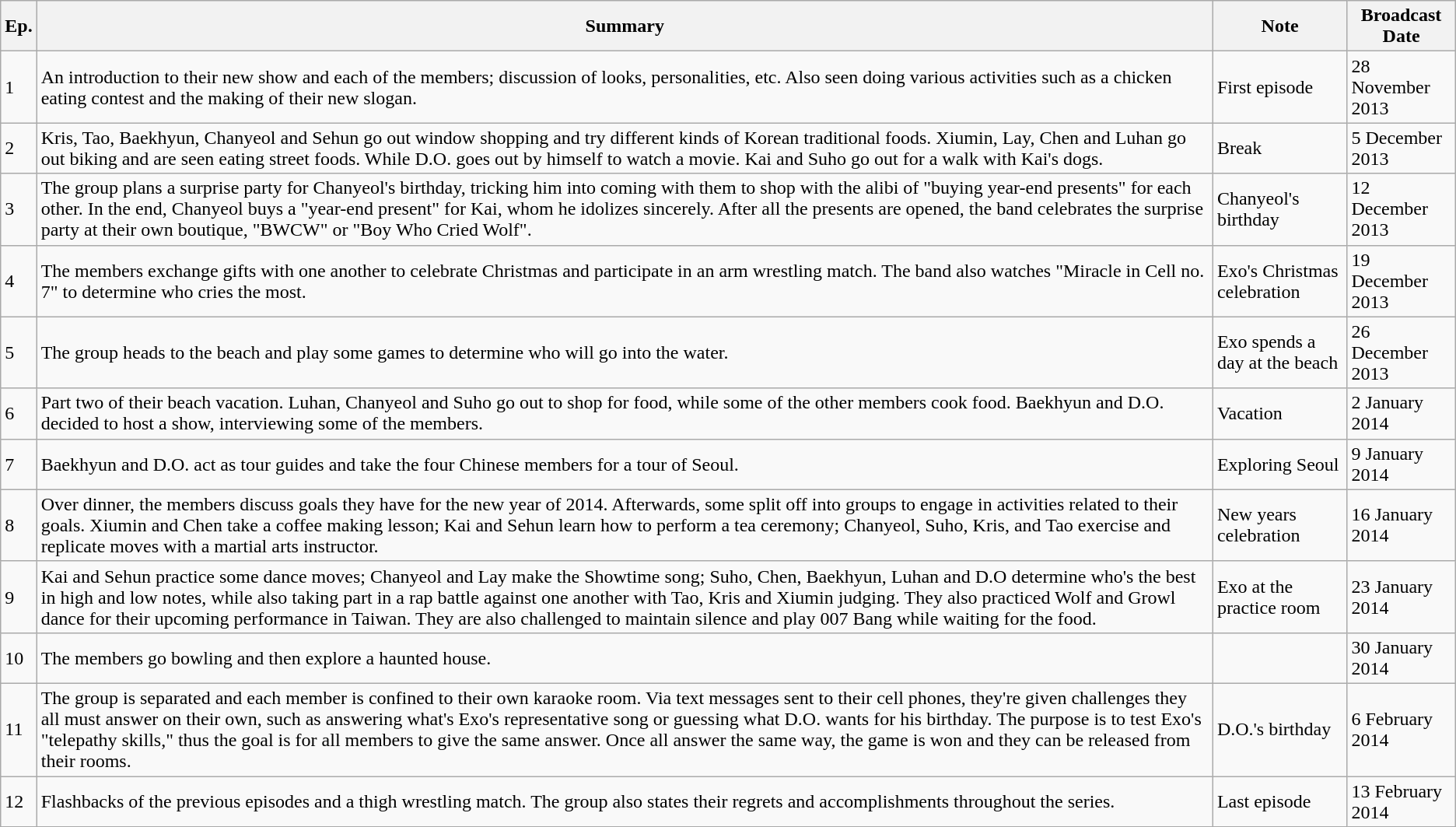<table class="wikitable">
<tr>
<th>Ep.</th>
<th>Summary</th>
<th>Note</th>
<th>Broadcast Date</th>
</tr>
<tr>
<td>1</td>
<td>An introduction to their new show and each of the members; discussion of looks, personalities, etc. Also seen doing various activities such as a chicken eating contest and the making of their new slogan.</td>
<td>First episode</td>
<td>28 November 2013</td>
</tr>
<tr>
<td>2</td>
<td>Kris, Tao, Baekhyun, Chanyeol and Sehun go out window shopping and try different kinds of Korean traditional foods. Xiumin, Lay, Chen and Luhan go out biking and are seen eating street foods. While D.O. goes out by himself to watch a movie. Kai and Suho go out for a walk with Kai's dogs.</td>
<td>Break</td>
<td>5 December 2013</td>
</tr>
<tr>
<td>3</td>
<td>The group plans a surprise party for Chanyeol's birthday, tricking him into coming with them to shop with the alibi of "buying year-end presents" for each other. In the end, Chanyeol buys a "year-end present" for Kai, whom he idolizes sincerely. After all the presents are opened, the band celebrates the surprise party at their own boutique, "BWCW" or "Boy Who Cried Wolf".</td>
<td>Chanyeol's birthday</td>
<td>12 December 2013</td>
</tr>
<tr>
<td>4</td>
<td>The members exchange gifts with one another to celebrate Christmas and participate in an arm wrestling match. The band also watches "Miracle in Cell no. 7" to determine who cries the most.</td>
<td>Exo's Christmas celebration</td>
<td>19 December 2013</td>
</tr>
<tr>
<td>5</td>
<td>The group heads to the beach and play some games to determine who will go into the water.</td>
<td>Exo spends a day at the beach</td>
<td>26 December 2013</td>
</tr>
<tr>
<td>6</td>
<td>Part two of their beach vacation. Luhan, Chanyeol and Suho go out to shop for food, while some of the other members cook food. Baekhyun and D.O. decided to host a show, interviewing some of the members.</td>
<td>Vacation</td>
<td>2 January 2014</td>
</tr>
<tr>
<td>7</td>
<td>Baekhyun and D.O. act as tour guides and take the four Chinese members for a tour of Seoul.</td>
<td>Exploring Seoul</td>
<td>9 January 2014</td>
</tr>
<tr>
<td>8</td>
<td>Over dinner, the members discuss goals they have for the new year of 2014. Afterwards, some split off into groups to engage in activities related to their goals. Xiumin and Chen take a coffee making lesson; Kai and Sehun learn how to perform a tea ceremony; Chanyeol, Suho, Kris, and Tao exercise and replicate moves with a martial arts instructor.</td>
<td>New years celebration</td>
<td>16 January 2014</td>
</tr>
<tr>
<td>9</td>
<td>Kai and Sehun practice some dance moves; Chanyeol and Lay make the Showtime song; Suho, Chen, Baekhyun, Luhan and D.O determine who's the best in high and low notes, while also taking part in a rap battle against one another with Tao, Kris and Xiumin judging. They also practiced Wolf and Growl dance for their upcoming performance in Taiwan. They are also challenged to maintain silence and play 007 Bang while waiting for the food.</td>
<td>Exo at the practice room</td>
<td>23 January 2014</td>
</tr>
<tr>
<td>10</td>
<td>The members go bowling and then explore a haunted house.</td>
<td></td>
<td>30 January 2014</td>
</tr>
<tr>
<td>11</td>
<td>The group is separated and each member is confined to their own karaoke room. Via text messages sent to their cell phones, they're given challenges they all must answer on their own, such as answering what's Exo's representative song or guessing what D.O. wants for his birthday. The purpose is to test Exo's "telepathy skills," thus the goal is for all members to give the same answer. Once all answer the same way, the game is won and they can be released from their rooms.</td>
<td>D.O.'s birthday</td>
<td>6 February 2014</td>
</tr>
<tr>
<td>12</td>
<td>Flashbacks of the previous episodes and a thigh wrestling match. The group also states their regrets and accomplishments throughout the series.</td>
<td>Last episode</td>
<td>13 February 2014</td>
</tr>
</table>
